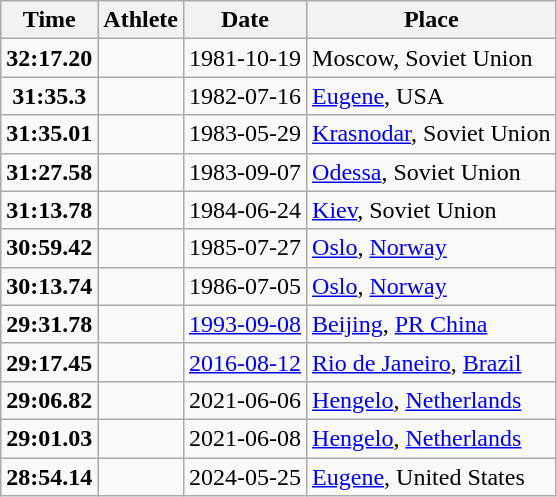<table class="wikitable sortable">
<tr>
<th>Time</th>
<th>Athlete</th>
<th>Date</th>
<th>Place</th>
</tr>
<tr>
<td align="center"><strong>32:17.20</strong></td>
<td></td>
<td>1981-10-19</td>
<td>Moscow, Soviet Union</td>
</tr>
<tr>
<td align="center"><strong>31:35.3</strong></td>
<td></td>
<td>1982-07-16</td>
<td><a href='#'>Eugene</a>, USA</td>
</tr>
<tr>
<td align="center"><strong>31:35.01</strong></td>
<td></td>
<td>1983-05-29</td>
<td><a href='#'>Krasnodar</a>, Soviet Union</td>
</tr>
<tr>
<td align="center"><strong>31:27.58</strong></td>
<td></td>
<td>1983-09-07</td>
<td><a href='#'>Odessa</a>, Soviet Union</td>
</tr>
<tr>
<td align="center"><strong>31:13.78</strong></td>
<td></td>
<td>1984-06-24</td>
<td><a href='#'>Kiev</a>, Soviet Union</td>
</tr>
<tr>
<td align="center"><strong>30:59.42</strong></td>
<td></td>
<td>1985-07-27</td>
<td><a href='#'>Oslo</a>, <a href='#'>Norway</a></td>
</tr>
<tr>
<td align="center"><strong>30:13.74</strong></td>
<td></td>
<td>1986-07-05</td>
<td><a href='#'>Oslo</a>, <a href='#'>Norway</a></td>
</tr>
<tr>
<td align="center"><strong>29:31.78</strong></td>
<td></td>
<td><a href='#'>1993-09-08</a></td>
<td><a href='#'>Beijing</a>, <a href='#'>PR China</a></td>
</tr>
<tr>
<td align="center"><strong>29:17.45</strong></td>
<td></td>
<td><a href='#'>2016-08-12</a></td>
<td><a href='#'>Rio de Janeiro</a>, <a href='#'>Brazil</a></td>
</tr>
<tr>
<td align="center"><strong>29:06.82</strong></td>
<td></td>
<td>2021-06-06</td>
<td><a href='#'>Hengelo</a>, <a href='#'>Netherlands</a></td>
</tr>
<tr>
<td align="center"><strong>29:01.03</strong></td>
<td></td>
<td>2021-06-08</td>
<td><a href='#'>Hengelo</a>, <a href='#'>Netherlands</a></td>
</tr>
<tr>
<td align="center"><strong>28:54.14</strong></td>
<td></td>
<td>2024-05-25</td>
<td><a href='#'>Eugene</a>, United States</td>
</tr>
</table>
